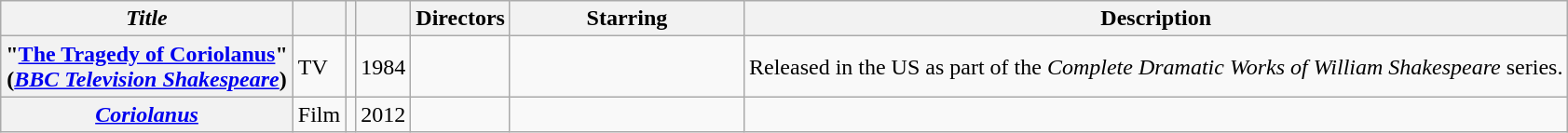<table class="wikitable sortable">
<tr>
<th scope="col"><em>Title</em></th>
<th scope="col"></th>
<th scope="col"></th>
<th scope="col"></th>
<th scope="col" class="unsortable">Directors</th>
<th scope="col" class="unsortable" style="min-width: 10em">Starring</th>
<th scope="col" class="unsortable" style="min-width: 15em">Description</th>
</tr>
<tr>
<th scope="row" style="white-space: nowrap">"<a href='#'>The Tragedy of Coriolanus</a>"<br>(<em><a href='#'>BBC Television Shakespeare</a></em>)</th>
<td>TV</td>
<td></td>
<td>1984</td>
<td></td>
<td></td>
<td>Released in the US as part of the <em>Complete Dramatic Works of William Shakespeare</em> series.</td>
</tr>
<tr>
<th scope="row" style="white-space: nowrap"><em><a href='#'>Coriolanus</a></em></th>
<td>Film</td>
<td></td>
<td>2012</td>
<td></td>
<td></td>
<td></td>
</tr>
</table>
